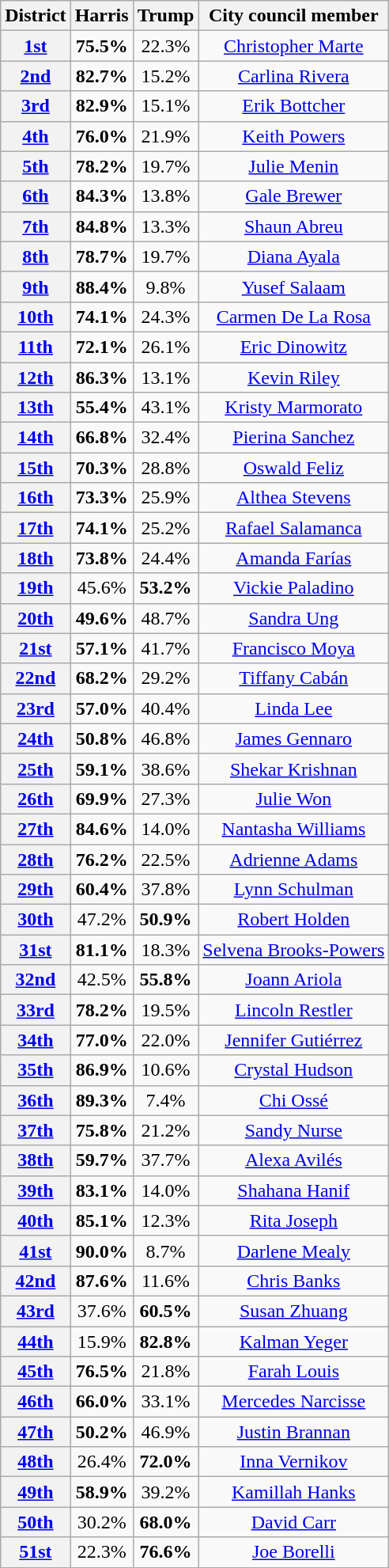<table class="wikitable sortable">
<tr>
<th>District</th>
<th>Harris</th>
<th>Trump</th>
<th>City council member</th>
</tr>
<tr align=center>
<th><a href='#'>1st</a></th>
<td><strong>75.5%</strong></td>
<td>22.3%</td>
<td><a href='#'>Christopher Marte</a></td>
</tr>
<tr align=center>
<th><a href='#'>2nd</a></th>
<td><strong>82.7%</strong></td>
<td>15.2%</td>
<td><a href='#'>Carlina Rivera</a></td>
</tr>
<tr align=center>
<th><a href='#'>3rd</a></th>
<td><strong>82.9%</strong></td>
<td>15.1%</td>
<td><a href='#'>Erik Bottcher</a></td>
</tr>
<tr align=center>
<th><a href='#'>4th</a></th>
<td><strong>76.0%</strong></td>
<td>21.9%</td>
<td><a href='#'>Keith Powers</a></td>
</tr>
<tr align=center>
<th><a href='#'>5th</a></th>
<td><strong>78.2%</strong></td>
<td>19.7%</td>
<td><a href='#'>Julie Menin</a></td>
</tr>
<tr align=center>
<th><a href='#'>6th</a></th>
<td><strong>84.3%</strong></td>
<td>13.8%</td>
<td><a href='#'>Gale Brewer</a></td>
</tr>
<tr align=center>
<th><a href='#'>7th</a></th>
<td><strong>84.8%</strong></td>
<td>13.3%</td>
<td><a href='#'>Shaun Abreu</a></td>
</tr>
<tr align=center>
<th><a href='#'>8th</a></th>
<td><strong>78.7%</strong></td>
<td>19.7%</td>
<td><a href='#'>Diana Ayala</a></td>
</tr>
<tr align=center>
<th><a href='#'>9th</a></th>
<td><strong>88.4%</strong></td>
<td>9.8%</td>
<td><a href='#'>Yusef Salaam</a></td>
</tr>
<tr align=center>
<th><a href='#'>10th</a></th>
<td><strong>74.1%</strong></td>
<td>24.3%</td>
<td><a href='#'>Carmen De La Rosa</a></td>
</tr>
<tr align=center>
<th><a href='#'>11th</a></th>
<td><strong>72.1%</strong></td>
<td>26.1%</td>
<td><a href='#'>Eric Dinowitz</a></td>
</tr>
<tr align=center>
<th><a href='#'>12th</a></th>
<td><strong>86.3%</strong></td>
<td>13.1%</td>
<td><a href='#'>Kevin Riley</a></td>
</tr>
<tr align=center>
<th><a href='#'>13th</a></th>
<td><strong>55.4%</strong></td>
<td>43.1%</td>
<td><a href='#'>Kristy Marmorato</a></td>
</tr>
<tr align=center>
<th><a href='#'>14th</a></th>
<td><strong>66.8%</strong></td>
<td>32.4%</td>
<td><a href='#'>Pierina Sanchez</a></td>
</tr>
<tr align=center>
<th><a href='#'>15th</a></th>
<td><strong>70.3%</strong></td>
<td>28.8%</td>
<td><a href='#'>Oswald Feliz</a></td>
</tr>
<tr align=center>
<th><a href='#'>16th</a></th>
<td><strong>73.3%</strong></td>
<td>25.9%</td>
<td><a href='#'>Althea Stevens</a></td>
</tr>
<tr align=center>
<th><a href='#'>17th</a></th>
<td><strong>74.1%</strong></td>
<td>25.2%</td>
<td><a href='#'>Rafael Salamanca</a></td>
</tr>
<tr align=center>
<th><a href='#'>18th</a></th>
<td><strong>73.8%</strong></td>
<td>24.4%</td>
<td><a href='#'>Amanda Farías</a></td>
</tr>
<tr align=center>
<th><a href='#'>19th</a></th>
<td>45.6%</td>
<td><strong>53.2%</strong></td>
<td><a href='#'>Vickie Paladino</a></td>
</tr>
<tr align=center>
<th><a href='#'>20th</a></th>
<td><strong>49.6%</strong></td>
<td>48.7%</td>
<td><a href='#'>Sandra Ung</a></td>
</tr>
<tr align=center>
<th><a href='#'>21st</a></th>
<td><strong>57.1%</strong></td>
<td>41.7%</td>
<td><a href='#'>Francisco Moya</a></td>
</tr>
<tr align=center>
<th><a href='#'>22nd</a></th>
<td><strong>68.2%</strong></td>
<td>29.2%</td>
<td><a href='#'>Tiffany Cabán</a></td>
</tr>
<tr align=center>
<th><a href='#'>23rd</a></th>
<td><strong>57.0%</strong></td>
<td>40.4%</td>
<td><a href='#'>Linda Lee</a></td>
</tr>
<tr align=center>
<th><a href='#'>24th</a></th>
<td><strong>50.8%</strong></td>
<td>46.8%</td>
<td><a href='#'>James Gennaro</a></td>
</tr>
<tr align=center>
<th><a href='#'>25th</a></th>
<td><strong>59.1%</strong></td>
<td>38.6%</td>
<td><a href='#'>Shekar Krishnan</a></td>
</tr>
<tr align=center>
<th><a href='#'>26th</a></th>
<td><strong>69.9%</strong></td>
<td>27.3%</td>
<td><a href='#'>Julie Won</a></td>
</tr>
<tr align=center>
<th><a href='#'>27th</a></th>
<td><strong>84.6%</strong></td>
<td>14.0%</td>
<td><a href='#'>Nantasha Williams</a></td>
</tr>
<tr align=center>
<th><a href='#'>28th</a></th>
<td><strong>76.2%</strong></td>
<td>22.5%</td>
<td><a href='#'>Adrienne Adams</a></td>
</tr>
<tr align=center>
<th><a href='#'>29th</a></th>
<td><strong>60.4%</strong></td>
<td>37.8%</td>
<td><a href='#'>Lynn Schulman</a></td>
</tr>
<tr align=center>
<th><a href='#'>30th</a></th>
<td>47.2%</td>
<td><strong>50.9%</strong></td>
<td><a href='#'>Robert Holden</a></td>
</tr>
<tr align=center>
<th><a href='#'>31st</a></th>
<td><strong>81.1%</strong></td>
<td>18.3%</td>
<td><a href='#'>Selvena Brooks-Powers</a></td>
</tr>
<tr align=center>
<th><a href='#'>32nd</a></th>
<td>42.5%</td>
<td><strong>55.8%</strong></td>
<td><a href='#'>Joann Ariola</a></td>
</tr>
<tr align=center>
<th><a href='#'>33rd</a></th>
<td><strong>78.2%</strong></td>
<td>19.5%</td>
<td><a href='#'>Lincoln Restler</a></td>
</tr>
<tr align=center>
<th><a href='#'>34th</a></th>
<td><strong>77.0%</strong></td>
<td>22.0%</td>
<td><a href='#'>Jennifer Gutiérrez</a></td>
</tr>
<tr align=center>
<th><a href='#'>35th</a></th>
<td><strong>86.9%</strong></td>
<td>10.6%</td>
<td><a href='#'>Crystal Hudson</a></td>
</tr>
<tr align=center>
<th><a href='#'>36th</a></th>
<td><strong>89.3%</strong></td>
<td>7.4%</td>
<td><a href='#'>Chi Ossé</a></td>
</tr>
<tr align=center>
<th><a href='#'>37th</a></th>
<td><strong>75.8%</strong></td>
<td>21.2%</td>
<td><a href='#'>Sandy Nurse</a></td>
</tr>
<tr align=center>
<th><a href='#'>38th</a></th>
<td><strong>59.7%</strong></td>
<td>37.7%</td>
<td><a href='#'>Alexa Avilés</a></td>
</tr>
<tr align=center>
<th><a href='#'>39th</a></th>
<td><strong>83.1%</strong></td>
<td>14.0%</td>
<td><a href='#'>Shahana Hanif</a></td>
</tr>
<tr align=center>
<th><a href='#'>40th</a></th>
<td><strong>85.1%</strong></td>
<td>12.3%</td>
<td><a href='#'>Rita Joseph</a></td>
</tr>
<tr align=center>
<th><a href='#'>41st</a></th>
<td><strong>90.0%</strong></td>
<td>8.7%</td>
<td><a href='#'>Darlene Mealy</a></td>
</tr>
<tr align=center>
<th><a href='#'>42nd</a></th>
<td><strong>87.6%</strong></td>
<td>11.6%</td>
<td><a href='#'>Chris Banks</a></td>
</tr>
<tr align=center>
<th><a href='#'>43rd</a></th>
<td>37.6%</td>
<td><strong>60.5%</strong></td>
<td><a href='#'>Susan Zhuang</a></td>
</tr>
<tr align=center>
<th><a href='#'>44th</a></th>
<td>15.9%</td>
<td><strong>82.8%</strong></td>
<td><a href='#'>Kalman Yeger</a></td>
</tr>
<tr align=center>
<th><a href='#'>45th</a></th>
<td><strong>76.5%</strong></td>
<td>21.8%</td>
<td><a href='#'>Farah Louis</a></td>
</tr>
<tr align=center>
<th><a href='#'>46th</a></th>
<td><strong>66.0%</strong></td>
<td>33.1%</td>
<td><a href='#'>Mercedes Narcisse</a></td>
</tr>
<tr align=center>
<th><a href='#'>47th</a></th>
<td><strong>50.2%</strong></td>
<td>46.9%</td>
<td><a href='#'>Justin Brannan</a></td>
</tr>
<tr align=center>
<th><a href='#'>48th</a></th>
<td>26.4%</td>
<td><strong>72.0%</strong></td>
<td><a href='#'>Inna Vernikov</a></td>
</tr>
<tr align=center>
<th><a href='#'>49th</a></th>
<td><strong>58.9%</strong></td>
<td>39.2%</td>
<td><a href='#'>Kamillah Hanks</a></td>
</tr>
<tr align=center>
<th><a href='#'>50th</a></th>
<td>30.2%</td>
<td><strong>68.0%</strong></td>
<td><a href='#'>David Carr</a></td>
</tr>
<tr align=center>
<th><a href='#'>51st</a></th>
<td>22.3%</td>
<td><strong>76.6%</strong></td>
<td><a href='#'>Joe Borelli</a></td>
</tr>
</table>
